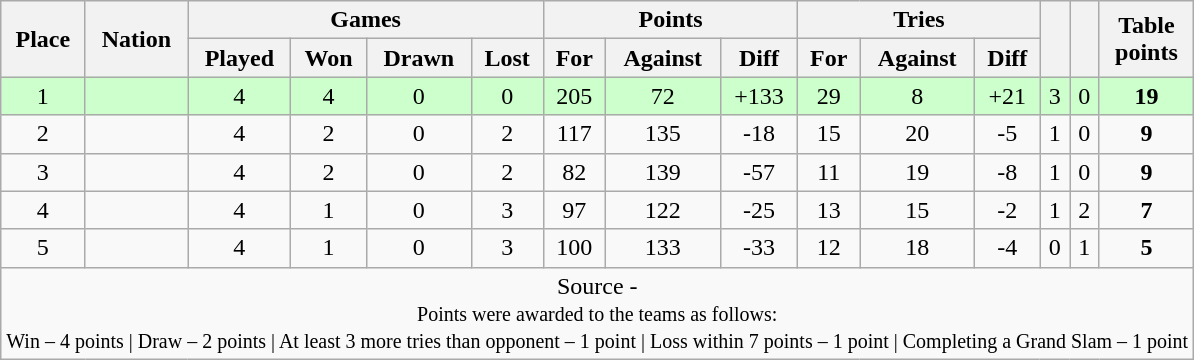<table class="wikitable" style="text-align:center">
<tr>
<th rowspan="2">Place</th>
<th rowspan="2">Nation</th>
<th colspan="4">Games</th>
<th colspan="3">Points</th>
<th colspan="3">Tries</th>
<th rowspan="2"></th>
<th rowspan="2"></th>
<th rowspan="2">Table<br>points</th>
</tr>
<tr>
<th>Played</th>
<th>Won</th>
<th>Drawn</th>
<th>Lost</th>
<th>For</th>
<th>Against</th>
<th>Diff</th>
<th>For</th>
<th>Against</th>
<th>Diff</th>
</tr>
<tr bgcolor="#ccffcc">
<td>1</td>
<td style="text-align:left"></td>
<td>4</td>
<td>4</td>
<td>0</td>
<td>0</td>
<td>205</td>
<td>72</td>
<td>+133</td>
<td>29</td>
<td>8</td>
<td>+21</td>
<td>3</td>
<td>0</td>
<td><strong>19</strong></td>
</tr>
<tr>
<td>2</td>
<td style="text-align:left"></td>
<td>4</td>
<td>2</td>
<td>0</td>
<td>2</td>
<td>117</td>
<td>135</td>
<td>-18</td>
<td>15</td>
<td>20</td>
<td>-5</td>
<td>1</td>
<td>0</td>
<td><strong>9</strong></td>
</tr>
<tr>
<td>3</td>
<td style="text-align:left"></td>
<td>4</td>
<td>2</td>
<td>0</td>
<td>2</td>
<td>82</td>
<td>139</td>
<td>-57</td>
<td>11</td>
<td>19</td>
<td>-8</td>
<td>1</td>
<td>0</td>
<td><strong>9</strong></td>
</tr>
<tr>
<td>4</td>
<td style="text-align:left"></td>
<td>4</td>
<td>1</td>
<td>0</td>
<td>3</td>
<td>97</td>
<td>122</td>
<td>-25</td>
<td>13</td>
<td>15</td>
<td>-2</td>
<td>1</td>
<td>2</td>
<td><strong>7</strong></td>
</tr>
<tr>
<td>5</td>
<td style="text-align:left"></td>
<td>4</td>
<td>1</td>
<td>0</td>
<td>3</td>
<td>100</td>
<td>133</td>
<td>-33</td>
<td>12</td>
<td>18</td>
<td>-4</td>
<td>0</td>
<td>1</td>
<td><strong>5</strong></td>
</tr>
<tr>
<td colspan="100%" style="text-align:center">Source - <br><small>Points were awarded to the teams as follows:<br>Win – 4 points | Draw – 2 points | At least 3 more tries than opponent – 1 point | Loss within 7 points – 1 point | Completing a Grand Slam – 1 point</small></td>
</tr>
</table>
